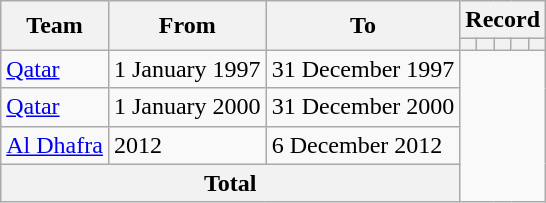<table class=wikitable style=text-align:center>
<tr>
<th rowspan=2>Team</th>
<th rowspan=2>From</th>
<th rowspan=2>To</th>
<th colspan=5>Record</th>
</tr>
<tr>
<th></th>
<th></th>
<th></th>
<th></th>
<th></th>
</tr>
<tr>
<td align=left><a href='#'>Qatar</a></td>
<td align=left>1 January 1997</td>
<td align=left>31 December 1997<br></td>
</tr>
<tr>
<td align=left><a href='#'>Qatar</a></td>
<td align=left>1 January 2000</td>
<td align=left>31 December 2000<br></td>
</tr>
<tr>
<td align=left><a href='#'>Al Dhafra</a></td>
<td align=left>2012</td>
<td align=left>6 December 2012<br></td>
</tr>
<tr>
<th colspan=3>Total<br></th>
</tr>
</table>
